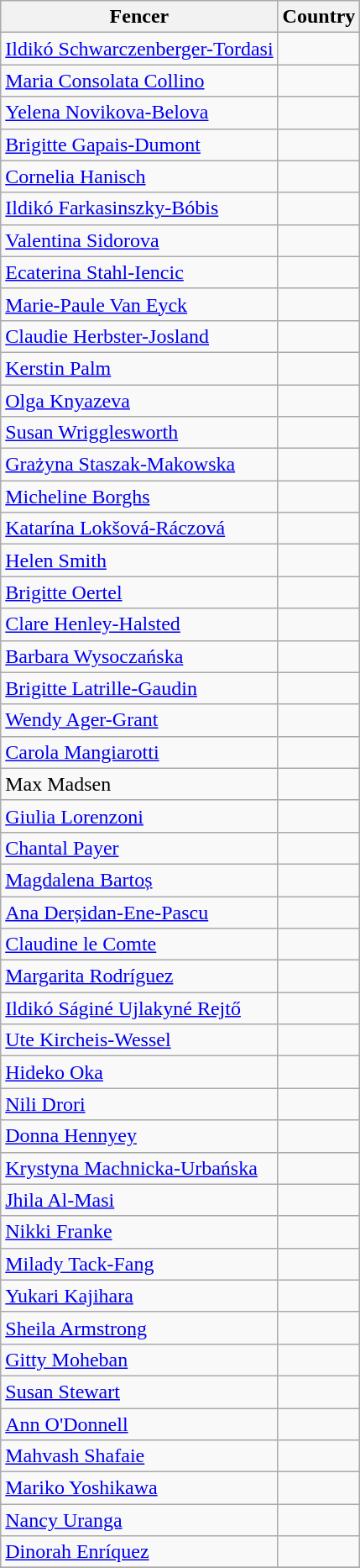<table class="wikitable" style="text-align: left;">
<tr>
<th>Fencer</th>
<th>Country</th>
</tr>
<tr>
<td><a href='#'>Ildikó Schwarczenberger-Tordasi</a></td>
<td></td>
</tr>
<tr>
<td><a href='#'>Maria Consolata Collino</a></td>
<td></td>
</tr>
<tr>
<td><a href='#'>Yelena Novikova-Belova</a></td>
<td></td>
</tr>
<tr>
<td><a href='#'>Brigitte Gapais-Dumont</a></td>
<td></td>
</tr>
<tr>
<td><a href='#'>Cornelia Hanisch</a></td>
<td></td>
</tr>
<tr>
<td><a href='#'>Ildikó Farkasinszky-Bóbis</a></td>
<td></td>
</tr>
<tr>
<td><a href='#'>Valentina Sidorova</a></td>
<td></td>
</tr>
<tr>
<td><a href='#'>Ecaterina Stahl-Iencic</a></td>
<td></td>
</tr>
<tr>
<td><a href='#'>Marie-Paule Van Eyck</a></td>
<td></td>
</tr>
<tr>
<td><a href='#'>Claudie Herbster-Josland</a></td>
<td></td>
</tr>
<tr>
<td><a href='#'>Kerstin Palm</a></td>
<td></td>
</tr>
<tr>
<td><a href='#'>Olga Knyazeva</a></td>
<td></td>
</tr>
<tr>
<td><a href='#'>Susan Wrigglesworth</a></td>
<td></td>
</tr>
<tr>
<td><a href='#'>Grażyna Staszak-Makowska</a></td>
<td></td>
</tr>
<tr>
<td><a href='#'>Micheline Borghs</a></td>
<td></td>
</tr>
<tr>
<td><a href='#'>Katarína Lokšová-Ráczová</a></td>
<td></td>
</tr>
<tr>
<td><a href='#'>Helen Smith</a></td>
<td></td>
</tr>
<tr>
<td><a href='#'>Brigitte Oertel</a></td>
<td></td>
</tr>
<tr>
<td><a href='#'>Clare Henley-Halsted</a></td>
<td></td>
</tr>
<tr>
<td><a href='#'>Barbara Wysoczańska</a></td>
<td></td>
</tr>
<tr>
<td><a href='#'>Brigitte Latrille-Gaudin</a></td>
<td></td>
</tr>
<tr>
<td><a href='#'>Wendy Ager-Grant</a></td>
<td></td>
</tr>
<tr>
<td><a href='#'>Carola Mangiarotti</a></td>
<td></td>
</tr>
<tr>
<td>Max Madsen</td>
<td></td>
</tr>
<tr>
<td><a href='#'>Giulia Lorenzoni</a></td>
<td></td>
</tr>
<tr>
<td><a href='#'>Chantal Payer</a></td>
<td></td>
</tr>
<tr>
<td><a href='#'>Magdalena Bartoș</a></td>
<td></td>
</tr>
<tr>
<td><a href='#'>Ana Derșidan-Ene-Pascu</a></td>
<td></td>
</tr>
<tr>
<td><a href='#'>Claudine le Comte</a></td>
<td></td>
</tr>
<tr>
<td><a href='#'>Margarita Rodríguez</a></td>
<td></td>
</tr>
<tr>
<td><a href='#'>Ildikó Ságiné Ujlakyné Rejtő</a></td>
<td></td>
</tr>
<tr>
<td><a href='#'>Ute Kircheis-Wessel</a></td>
<td></td>
</tr>
<tr>
<td><a href='#'>Hideko Oka</a></td>
<td></td>
</tr>
<tr>
<td><a href='#'>Nili Drori</a></td>
<td></td>
</tr>
<tr>
<td><a href='#'>Donna Hennyey</a></td>
<td></td>
</tr>
<tr>
<td><a href='#'>Krystyna Machnicka-Urbańska</a></td>
<td></td>
</tr>
<tr>
<td><a href='#'>Jhila Al-Masi</a></td>
<td></td>
</tr>
<tr>
<td><a href='#'>Nikki Franke</a></td>
<td></td>
</tr>
<tr>
<td><a href='#'>Milady Tack-Fang</a></td>
<td></td>
</tr>
<tr>
<td><a href='#'>Yukari Kajihara</a></td>
<td></td>
</tr>
<tr>
<td><a href='#'>Sheila Armstrong</a></td>
<td></td>
</tr>
<tr>
<td><a href='#'>Gitty Moheban</a></td>
<td></td>
</tr>
<tr>
<td><a href='#'>Susan Stewart</a></td>
<td></td>
</tr>
<tr>
<td><a href='#'>Ann O'Donnell</a></td>
<td></td>
</tr>
<tr>
<td><a href='#'>Mahvash Shafaie</a></td>
<td></td>
</tr>
<tr>
<td><a href='#'>Mariko Yoshikawa</a></td>
<td></td>
</tr>
<tr>
<td><a href='#'>Nancy Uranga</a></td>
<td></td>
</tr>
<tr>
<td><a href='#'>Dinorah Enríquez</a></td>
<td></td>
</tr>
<tr>
</tr>
</table>
